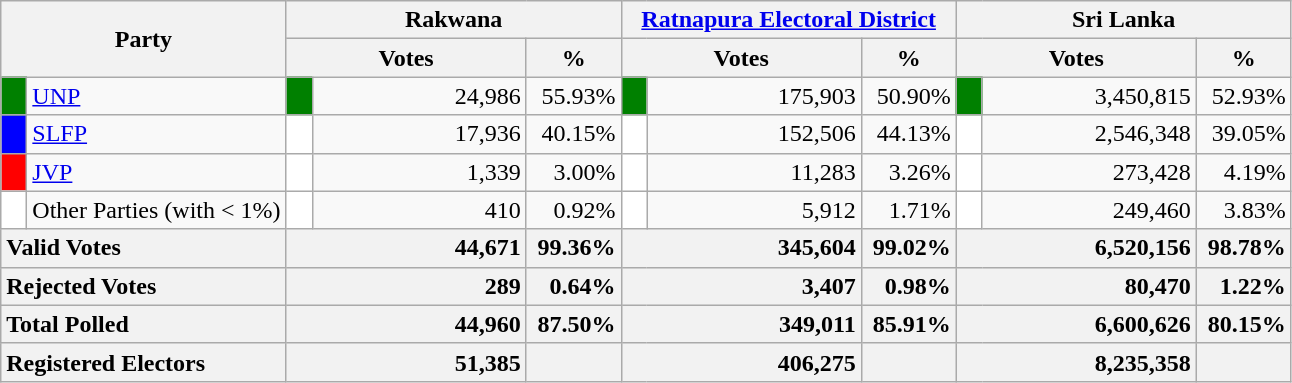<table class="wikitable">
<tr>
<th colspan="2" width="144px"rowspan="2">Party</th>
<th colspan="3" width="216px">Rakwana</th>
<th colspan="3" width="216px"><a href='#'>Ratnapura Electoral District</a></th>
<th colspan="3" width="216px">Sri Lanka</th>
</tr>
<tr>
<th colspan="2" width="144px">Votes</th>
<th>%</th>
<th colspan="2" width="144px">Votes</th>
<th>%</th>
<th colspan="2" width="144px">Votes</th>
<th>%</th>
</tr>
<tr>
<td style="background-color:green;" width="10px"></td>
<td style="text-align:left;"><a href='#'>UNP</a></td>
<td style="background-color:green;" width="10px"></td>
<td style="text-align:right;">24,986</td>
<td style="text-align:right;">55.93%</td>
<td style="background-color:green;" width="10px"></td>
<td style="text-align:right;">175,903</td>
<td style="text-align:right;">50.90%</td>
<td style="background-color:green;" width="10px"></td>
<td style="text-align:right;">3,450,815</td>
<td style="text-align:right;">52.93%</td>
</tr>
<tr>
<td style="background-color:blue;" width="10px"></td>
<td style="text-align:left;"><a href='#'>SLFP</a></td>
<td style="background-color:white;" width="10px"></td>
<td style="text-align:right;">17,936</td>
<td style="text-align:right;">40.15%</td>
<td style="background-color:white;" width="10px"></td>
<td style="text-align:right;">152,506</td>
<td style="text-align:right;">44.13%</td>
<td style="background-color:white;" width="10px"></td>
<td style="text-align:right;">2,546,348</td>
<td style="text-align:right;">39.05%</td>
</tr>
<tr>
<td style="background-color:red;" width="10px"></td>
<td style="text-align:left;"><a href='#'>JVP</a></td>
<td style="background-color:white;" width="10px"></td>
<td style="text-align:right;">1,339</td>
<td style="text-align:right;">3.00%</td>
<td style="background-color:white;" width="10px"></td>
<td style="text-align:right;">11,283</td>
<td style="text-align:right;">3.26%</td>
<td style="background-color:white;" width="10px"></td>
<td style="text-align:right;">273,428</td>
<td style="text-align:right;">4.19%</td>
</tr>
<tr>
<td style="background-color:white;" width="10px"></td>
<td style="text-align:left;">Other Parties (with < 1%)</td>
<td style="background-color:white;" width="10px"></td>
<td style="text-align:right;">410</td>
<td style="text-align:right;">0.92%</td>
<td style="background-color:white;" width="10px"></td>
<td style="text-align:right;">5,912</td>
<td style="text-align:right;">1.71%</td>
<td style="background-color:white;" width="10px"></td>
<td style="text-align:right;">249,460</td>
<td style="text-align:right;">3.83%</td>
</tr>
<tr>
<th colspan="2" width="144px"style="text-align:left;">Valid Votes</th>
<th style="text-align:right;"colspan="2" width="144px">44,671</th>
<th style="text-align:right;">99.36%</th>
<th style="text-align:right;"colspan="2" width="144px">345,604</th>
<th style="text-align:right;">99.02%</th>
<th style="text-align:right;"colspan="2" width="144px">6,520,156</th>
<th style="text-align:right;">98.78%</th>
</tr>
<tr>
<th colspan="2" width="144px"style="text-align:left;">Rejected Votes</th>
<th style="text-align:right;"colspan="2" width="144px">289</th>
<th style="text-align:right;">0.64%</th>
<th style="text-align:right;"colspan="2" width="144px">3,407</th>
<th style="text-align:right;">0.98%</th>
<th style="text-align:right;"colspan="2" width="144px">80,470</th>
<th style="text-align:right;">1.22%</th>
</tr>
<tr>
<th colspan="2" width="144px"style="text-align:left;">Total Polled</th>
<th style="text-align:right;"colspan="2" width="144px">44,960</th>
<th style="text-align:right;">87.50%</th>
<th style="text-align:right;"colspan="2" width="144px">349,011</th>
<th style="text-align:right;">85.91%</th>
<th style="text-align:right;"colspan="2" width="144px">6,600,626</th>
<th style="text-align:right;">80.15%</th>
</tr>
<tr>
<th colspan="2" width="144px"style="text-align:left;">Registered Electors</th>
<th style="text-align:right;"colspan="2" width="144px">51,385</th>
<th></th>
<th style="text-align:right;"colspan="2" width="144px">406,275</th>
<th></th>
<th style="text-align:right;"colspan="2" width="144px">8,235,358</th>
<th></th>
</tr>
</table>
